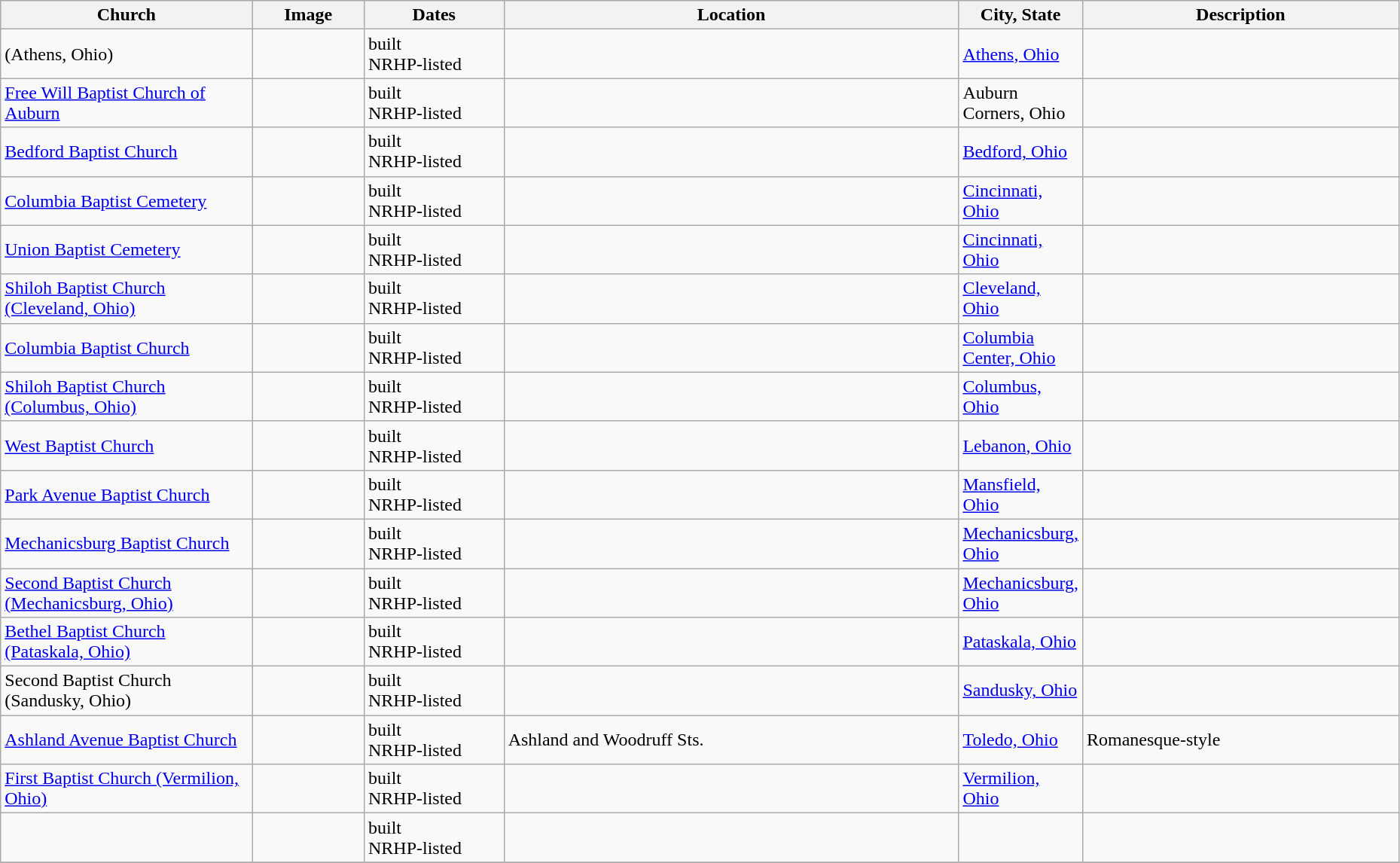<table class="wikitable sortable" style="width:98%">
<tr>
<th width = 18%><strong>Church</strong></th>
<th width = 8% class="unsortable"><strong>Image</strong></th>
<th width = 10%><strong>Dates</strong></th>
<th><strong>Location</strong></th>
<th width = 8%><strong>City, State</strong></th>
<th class="unsortable"><strong>Description</strong></th>
</tr>
<tr ->
<td> (Athens, Ohio)</td>
<td></td>
<td>built<br> NRHP-listed</td>
<td></td>
<td><a href='#'>Athens, Ohio</a></td>
<td></td>
</tr>
<tr ->
<td><a href='#'>Free Will Baptist Church of Auburn</a></td>
<td></td>
<td>built<br> NRHP-listed</td>
<td></td>
<td>Auburn Corners, Ohio</td>
<td></td>
</tr>
<tr ->
<td><a href='#'>Bedford Baptist Church</a></td>
<td></td>
<td>built<br> NRHP-listed</td>
<td></td>
<td><a href='#'>Bedford, Ohio</a></td>
<td></td>
</tr>
<tr ->
<td><a href='#'>Columbia Baptist Cemetery</a></td>
<td></td>
<td>built<br> NRHP-listed</td>
<td></td>
<td><a href='#'>Cincinnati, Ohio</a></td>
<td></td>
</tr>
<tr ->
<td><a href='#'>Union Baptist Cemetery</a></td>
<td></td>
<td>built<br> NRHP-listed</td>
<td></td>
<td><a href='#'>Cincinnati, Ohio</a></td>
<td></td>
</tr>
<tr ->
<td><a href='#'>Shiloh Baptist Church (Cleveland, Ohio)</a></td>
<td></td>
<td>built<br> NRHP-listed</td>
<td></td>
<td><a href='#'>Cleveland, Ohio</a></td>
<td></td>
</tr>
<tr ->
<td><a href='#'>Columbia Baptist Church</a></td>
<td></td>
<td>built<br> NRHP-listed</td>
<td></td>
<td><a href='#'>Columbia Center, Ohio</a></td>
<td></td>
</tr>
<tr ->
<td><a href='#'>Shiloh Baptist Church (Columbus, Ohio)</a></td>
<td></td>
<td>built<br> NRHP-listed</td>
<td></td>
<td><a href='#'>Columbus, Ohio</a></td>
<td></td>
</tr>
<tr ->
<td><a href='#'>West Baptist Church</a></td>
<td></td>
<td>built<br> NRHP-listed</td>
<td></td>
<td><a href='#'>Lebanon, Ohio</a></td>
<td></td>
</tr>
<tr ->
<td><a href='#'>Park Avenue Baptist Church</a></td>
<td></td>
<td>built<br> NRHP-listed</td>
<td></td>
<td><a href='#'>Mansfield, Ohio</a></td>
<td></td>
</tr>
<tr ->
<td><a href='#'>Mechanicsburg Baptist Church</a></td>
<td></td>
<td>built<br> NRHP-listed</td>
<td></td>
<td><a href='#'>Mechanicsburg, Ohio</a></td>
<td></td>
</tr>
<tr ->
<td><a href='#'>Second Baptist Church (Mechanicsburg, Ohio)</a></td>
<td></td>
<td>built<br> NRHP-listed</td>
<td></td>
<td><a href='#'>Mechanicsburg, Ohio</a></td>
<td></td>
</tr>
<tr ->
<td><a href='#'>Bethel Baptist Church (Pataskala, Ohio)</a></td>
<td></td>
<td>built<br> NRHP-listed</td>
<td></td>
<td><a href='#'>Pataskala, Ohio</a></td>
<td></td>
</tr>
<tr ->
<td>Second Baptist Church (Sandusky, Ohio)</td>
<td></td>
<td>built<br> NRHP-listed</td>
<td></td>
<td><a href='#'>Sandusky, Ohio</a></td>
<td></td>
</tr>
<tr ->
<td><a href='#'>Ashland Avenue Baptist Church</a></td>
<td></td>
<td>built<br> NRHP-listed</td>
<td>Ashland and Woodruff Sts.<br><small></small></td>
<td><a href='#'>Toledo, Ohio</a></td>
<td>Romanesque-style</td>
</tr>
<tr ->
<td><a href='#'>First Baptist Church (Vermilion, Ohio)</a></td>
<td></td>
<td>built<br> NRHP-listed</td>
<td></td>
<td><a href='#'>Vermilion, Ohio</a></td>
<td></td>
</tr>
<tr ->
<td></td>
<td></td>
<td>built<br> NRHP-listed</td>
<td></td>
<td></td>
<td></td>
</tr>
<tr ->
</tr>
</table>
